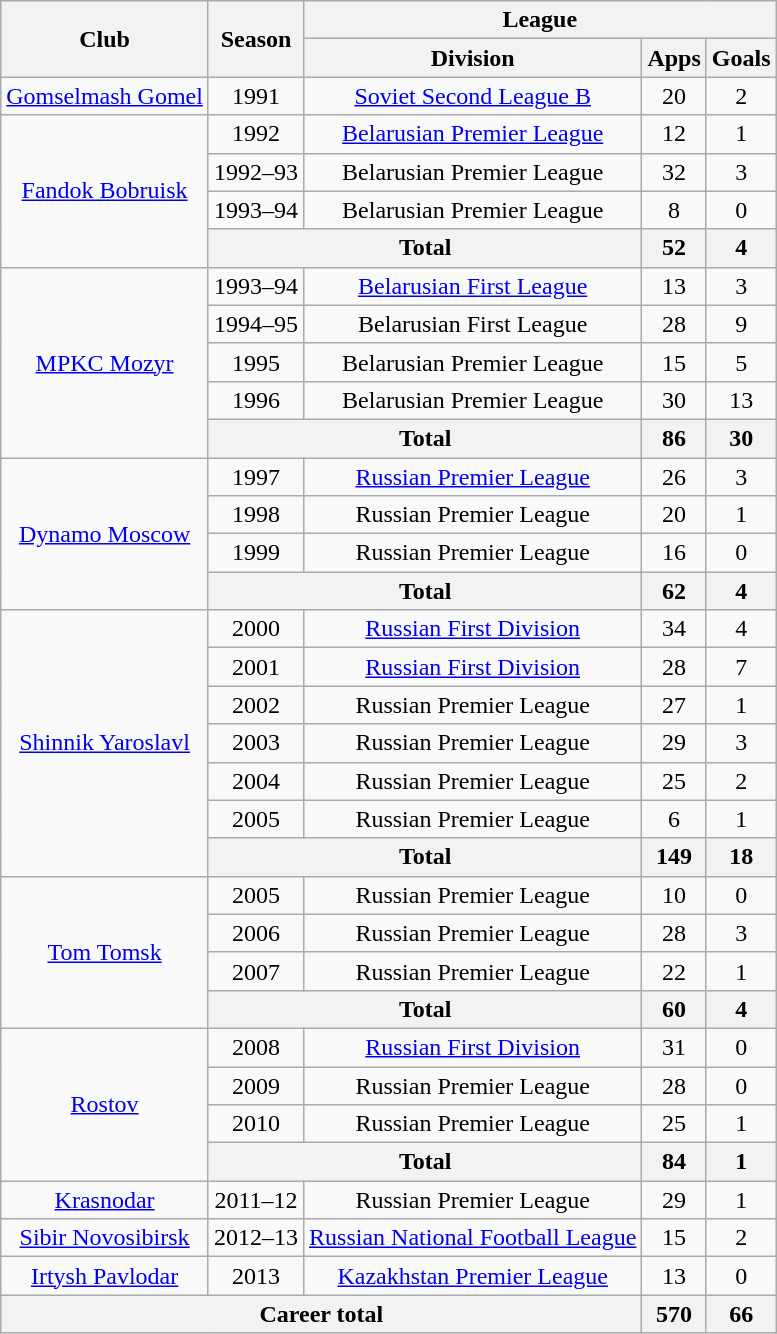<table class="wikitable" style="text-align:center">
<tr>
<th rowspan="2">Club</th>
<th rowspan="2">Season</th>
<th colspan="3">League</th>
</tr>
<tr>
<th>Division</th>
<th>Apps</th>
<th>Goals</th>
</tr>
<tr>
<td><a href='#'>Gomselmash Gomel</a></td>
<td>1991</td>
<td><a href='#'>Soviet Second League B</a></td>
<td>20</td>
<td>2</td>
</tr>
<tr>
<td rowspan="4"><a href='#'>Fandok Bobruisk</a></td>
<td>1992</td>
<td><a href='#'>Belarusian Premier League</a></td>
<td>12</td>
<td>1</td>
</tr>
<tr>
<td>1992–93</td>
<td>Belarusian Premier League</td>
<td>32</td>
<td>3</td>
</tr>
<tr>
<td>1993–94</td>
<td>Belarusian Premier League</td>
<td>8</td>
<td>0</td>
</tr>
<tr>
<th colspan="2">Total</th>
<th>52</th>
<th>4</th>
</tr>
<tr>
<td rowspan="5"><a href='#'>MPKC Mozyr</a></td>
<td>1993–94</td>
<td><a href='#'>Belarusian First League</a></td>
<td>13</td>
<td>3</td>
</tr>
<tr>
<td>1994–95</td>
<td>Belarusian First League</td>
<td>28</td>
<td>9</td>
</tr>
<tr>
<td>1995</td>
<td>Belarusian Premier League</td>
<td>15</td>
<td>5</td>
</tr>
<tr>
<td>1996</td>
<td>Belarusian Premier League</td>
<td>30</td>
<td>13</td>
</tr>
<tr>
<th colspan="2">Total</th>
<th>86</th>
<th>30</th>
</tr>
<tr>
<td rowspan="4"><a href='#'>Dynamo Moscow</a></td>
<td>1997</td>
<td><a href='#'>Russian Premier League</a></td>
<td>26</td>
<td>3</td>
</tr>
<tr>
<td>1998</td>
<td>Russian Premier League</td>
<td>20</td>
<td>1</td>
</tr>
<tr>
<td>1999</td>
<td>Russian Premier League</td>
<td>16</td>
<td>0</td>
</tr>
<tr>
<th colspan="2">Total</th>
<th>62</th>
<th>4</th>
</tr>
<tr>
<td rowspan="7"><a href='#'>Shinnik Yaroslavl</a></td>
<td>2000</td>
<td><a href='#'>Russian First Division</a></td>
<td>34</td>
<td>4</td>
</tr>
<tr>
<td>2001</td>
<td><a href='#'>Russian First Division</a></td>
<td>28</td>
<td>7</td>
</tr>
<tr>
<td>2002</td>
<td>Russian Premier League</td>
<td>27</td>
<td>1</td>
</tr>
<tr>
<td>2003</td>
<td>Russian Premier League</td>
<td>29</td>
<td>3</td>
</tr>
<tr>
<td>2004</td>
<td>Russian Premier League</td>
<td>25</td>
<td>2</td>
</tr>
<tr>
<td>2005</td>
<td>Russian Premier League</td>
<td>6</td>
<td>1</td>
</tr>
<tr>
<th colspan="2">Total</th>
<th>149</th>
<th>18</th>
</tr>
<tr>
<td rowspan="4"><a href='#'>Tom Tomsk</a></td>
<td>2005</td>
<td>Russian Premier League</td>
<td>10</td>
<td>0</td>
</tr>
<tr>
<td>2006</td>
<td>Russian Premier League</td>
<td>28</td>
<td>3</td>
</tr>
<tr>
<td>2007</td>
<td>Russian Premier League</td>
<td>22</td>
<td>1</td>
</tr>
<tr>
<th colspan="2">Total</th>
<th>60</th>
<th>4</th>
</tr>
<tr>
<td rowspan="4"><a href='#'>Rostov</a></td>
<td>2008</td>
<td><a href='#'>Russian First Division</a></td>
<td>31</td>
<td>0</td>
</tr>
<tr>
<td>2009</td>
<td>Russian Premier League</td>
<td>28</td>
<td>0</td>
</tr>
<tr>
<td>2010</td>
<td>Russian Premier League</td>
<td>25</td>
<td>1</td>
</tr>
<tr>
<th colspan="2">Total</th>
<th>84</th>
<th>1</th>
</tr>
<tr>
<td><a href='#'>Krasnodar</a></td>
<td>2011–12</td>
<td>Russian Premier League</td>
<td>29</td>
<td>1</td>
</tr>
<tr>
<td><a href='#'>Sibir Novosibirsk</a></td>
<td>2012–13</td>
<td><a href='#'>Russian National Football League</a></td>
<td>15</td>
<td>2</td>
</tr>
<tr>
<td><a href='#'>Irtysh Pavlodar</a></td>
<td>2013</td>
<td><a href='#'>Kazakhstan Premier League</a></td>
<td>13</td>
<td>0</td>
</tr>
<tr>
<th colspan="3">Career total</th>
<th>570</th>
<th>66</th>
</tr>
</table>
